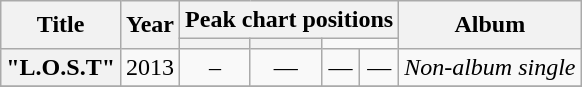<table class="wikitable plainrowheaders" style="text-align:center;">
<tr>
<th scope="col" rowspan="2">Title</th>
<th scope="col" rowspan="2">Year</th>
<th scope="col" colspan="4">Peak chart positions</th>
<th scope="col" rowspan="2">Album</th>
</tr>
<tr>
<th scope="col" style="width:3em;font-size:85%;"></th>
<th scope="col" style="width:3em;font-size:85%;"></th>
</tr>
<tr>
<th scope="row">"L.O.S.T"</th>
<td>2013</td>
<td>–</td>
<td>—</td>
<td>—</td>
<td>—</td>
<td><em>Non-album single</em></td>
</tr>
<tr>
</tr>
</table>
